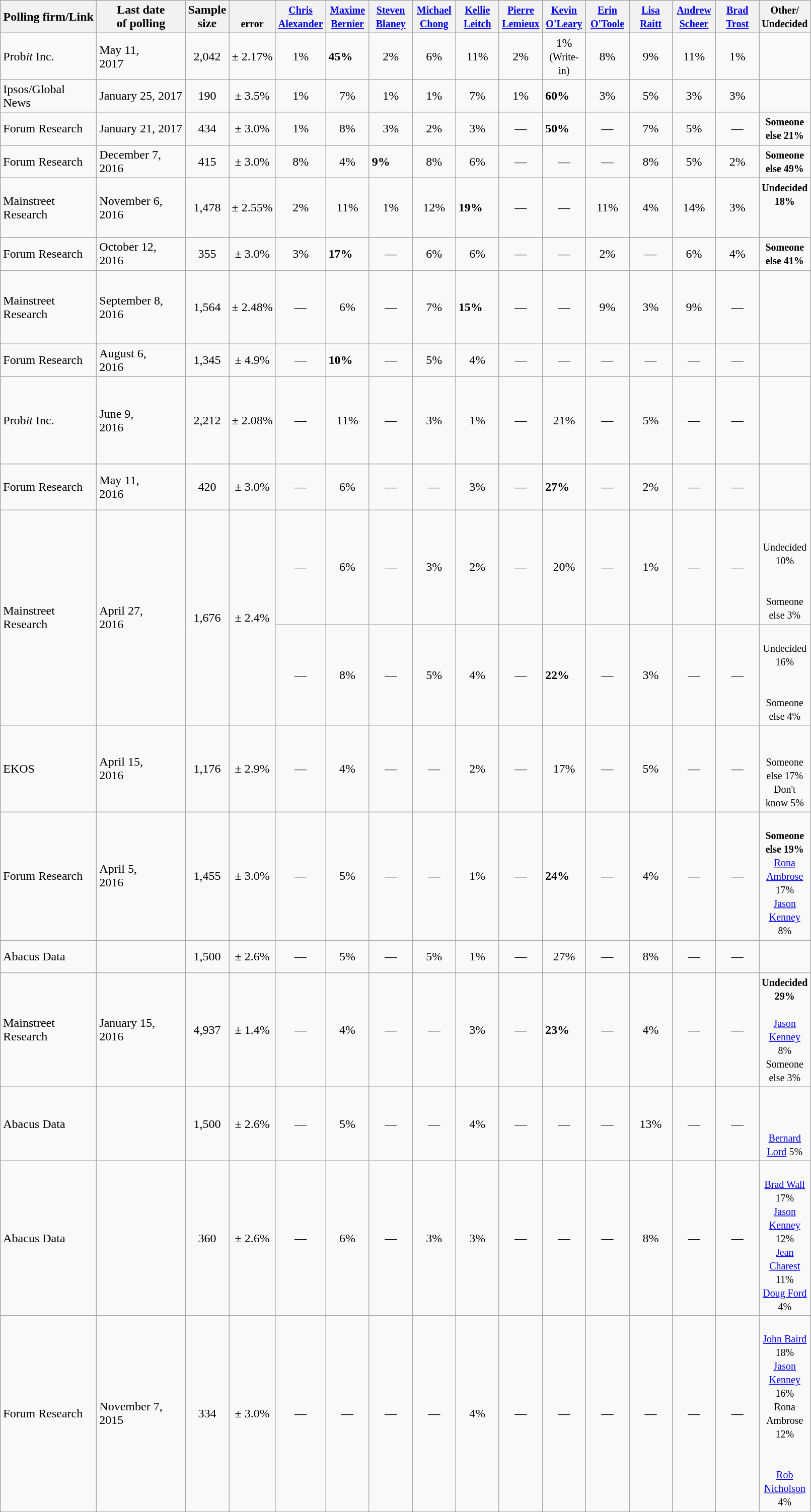<table class="wikitable sortable">
<tr>
<th style="width:120px">Polling firm/Link</th>
<th style="width:110px">Last date<br>of polling</th>
<th class=small>Sample<br>size</th>
<th><small><br>error</small></th>
<th style="width:50px;"><small><a href='#'>Chris<br>Alexander</a></small></th>
<th style="width:50px;"><small><a href='#'>Maxime<br>Bernier</a></small></th>
<th style="width:50px;"><small><a href='#'>Steven<br>Blaney</a></small></th>
<th style="width:50px;"><small><a href='#'>Michael<br>Chong</a></small></th>
<th style="width:50px;"><small><a href='#'>Kellie<br>Leitch</a></small></th>
<th style="width:50px;"><small><a href='#'>Pierre<br>Lemieux</a></small></th>
<th style="width:50px;"><small><a href='#'>Kevin<br>O'Leary</a></small></th>
<th style="width:50px;"><small><a href='#'>Erin<br>O'Toole</a></small></th>
<th style="width:50px;"><small><a href='#'>Lisa<br>Raitt</a></small></th>
<th style="width:50px;"><small><a href='#'>Andrew<br>Scheer</a></small></th>
<th style="width:50px;"><small><a href='#'>Brad<br>Trost</a></small></th>
<th style="width:40px;"><small>Other/<br>Undecided</small></th>
</tr>
<tr>
<td> Prob<em>it</em> Inc.</td>
<td>May 11,<br>2017</td>
<td align=center>2,042</td>
<td align=center>± 2.17%</td>
<td align=center>1%</td>
<td><strong>45%</strong></td>
<td align=center>2%</td>
<td align=center>6%</td>
<td align=center>11%</td>
<td align=center>2%</td>
<td align=center>1% <br><small>(Write-in)</small></td>
<td align=center>8%</td>
<td align=center>9%</td>
<td align=center>11%</td>
<td align=center>1%</td>
<td align=center><small><br><br></small></td>
</tr>
<tr>
<td> Ipsos/Global News</td>
<td>January 25, 2017</td>
<td align=center>190</td>
<td align=center>± 3.5%</td>
<td align=center>1%</td>
<td align=center>7%</td>
<td align=center>1%</td>
<td align=center>1%</td>
<td align=center>7%</td>
<td align=center>1%</td>
<td><strong>60%</strong></td>
<td align=center>3%</td>
<td align=center>5%</td>
<td align=center>3%</td>
<td align=center>3%</td>
<td align=center><small> <br><br></small></td>
</tr>
<tr>
<td> Forum Research</td>
<td>January 21, 2017</td>
<td align=center>434</td>
<td align=center>± 3.0%</td>
<td align=center>1%</td>
<td align=center>8%</td>
<td align=center>3%</td>
<td align=center>2%</td>
<td align=center>3%</td>
<td align=center>—</td>
<td><strong>50%</strong></td>
<td align=center>—</td>
<td align=center>7%</td>
<td align=center>5%</td>
<td align=center>—</td>
<td align=center><small><span><strong>Someone else 21%</strong></span></small></td>
</tr>
<tr>
<td> Forum Research</td>
<td>December 7,<br>2016</td>
<td align=center>415</td>
<td align=center>± 3.0%</td>
<td align=center>8%</td>
<td align=center>4%</td>
<td><strong>9%</strong></td>
<td align=center>8%</td>
<td align=center>6%</td>
<td align=center>—</td>
<td align=center>—</td>
<td align=center>—</td>
<td align=center>8%</td>
<td align=center>5%</td>
<td align=center>2%</td>
<td align=center><small><span><strong>Someone else 49%</strong></span></small></td>
</tr>
<tr>
<td> Mainstreet Research</td>
<td>November 6,<br>2016</td>
<td align=center>1,478</td>
<td align=center>± 2.55%</td>
<td align=center>2%</td>
<td align=center>11%</td>
<td align=center>1%</td>
<td align=center>12%</td>
<td><strong>19%</strong></td>
<td align=center>—</td>
<td align=center>—</td>
<td align=center>11%</td>
<td align=center>4%</td>
<td align=center>14%</td>
<td align=center>3%</td>
<td align=center><small><span><strong>Undecided 18%</strong></span><br><br><br></small></td>
</tr>
<tr>
<td> Forum Research</td>
<td>October 12,<br>2016</td>
<td align=center>355</td>
<td align=center>± 3.0%</td>
<td align=center>3%</td>
<td><strong>17%</strong></td>
<td align=center>—</td>
<td align=center>6%</td>
<td align=center>6%</td>
<td align=center>—</td>
<td align=center>—</td>
<td align=center>2%</td>
<td align=center>—</td>
<td align=center>6%</td>
<td align=center>4%</td>
<td align=center><small><span><strong>Someone else 41%</strong></span><br><span><strong></strong></span></small></td>
</tr>
<tr>
<td> Mainstreet Research</td>
<td>September 8,<br>2016</td>
<td align=center>1,564</td>
<td align=center>± 2.48%</td>
<td align=center>—</td>
<td align=center>6%</td>
<td align=center>—</td>
<td align=center>7%</td>
<td><strong>15%</strong></td>
<td align=center>—</td>
<td align=center>—</td>
<td align=center>9%</td>
<td align=center>3%</td>
<td align=center>9%</td>
<td align=center>—</td>
<td align=center><small><span><strong></strong></span><br><br><br><br><br></small></td>
</tr>
<tr>
<td> Forum Research</td>
<td>August 6,<br>2016</td>
<td align=center>1,345</td>
<td align=center>± 4.9%</td>
<td align=center>—</td>
<td><strong>10%</strong></td>
<td align=center>—</td>
<td align=center>5%</td>
<td align=center>4%</td>
<td align=center>—</td>
<td align=center>—</td>
<td align=center>—</td>
<td align=center>—</td>
<td align=center>—</td>
<td align=center>—</td>
<td align=center><small><span><strong></strong></span><br><br></small></td>
</tr>
<tr>
<td> Prob<em>it</em> Inc.</td>
<td>June 9,<br>2016</td>
<td align=center>2,212</td>
<td align=center>± 2.08%</td>
<td align=center>—</td>
<td align=center>11%</td>
<td align=center>—</td>
<td align=center>3%</td>
<td align=center>1%</td>
<td align=center>—</td>
<td align=center>21%</td>
<td align=center>—</td>
<td align=center>5%</td>
<td align=center>—</td>
<td align=center>—</td>
<td align=center><small><span><strong></strong></span><br><br><br><br><br><br></small></td>
</tr>
<tr>
<td> Forum Research</td>
<td>May 11,<br>2016</td>
<td align=center>420</td>
<td align=center>± 3.0%</td>
<td align=center>—</td>
<td align=center>6%</td>
<td align=center>—</td>
<td align=center>—</td>
<td align=center>3%</td>
<td align=center>—</td>
<td><strong>27%</strong></td>
<td align=center>—</td>
<td align=center>2%</td>
<td align=center>—</td>
<td align=center>—</td>
<td align=center><small><span><strong></strong></span><br><br><br></small></td>
</tr>
<tr>
<td rowspan=2> Mainstreet Research</td>
<td rowspan=2>April 27,<br>2016</td>
<td rowspan="2" style="text-align:center;">1,676</td>
<td rowspan=2 style="text-align:center;">± 2.4%</td>
<td align=center>—</td>
<td align=center>6%</td>
<td align=center>—</td>
<td align=center>3%</td>
<td align=center>2%</td>
<td align=center>—</td>
<td align=center>20%</td>
<td align=center>—</td>
<td align=center>1%</td>
<td align=center>—</td>
<td align=center>—</td>
<td align=center><small><span><strong></strong></span><br><br>Undecided 10%<br><br><br>Someone else 3%</small></td>
</tr>
<tr>
<td align=center>—</td>
<td align=center>8%</td>
<td align=center>—</td>
<td align=center>5%</td>
<td align=center>4%</td>
<td align=center>—</td>
<td><strong>22%</strong></td>
<td align=center>—</td>
<td align=center>3%</td>
<td align=center>—</td>
<td align=center>—</td>
<td align=center><small><span><strong></strong></span><br>Undecided 16%<br><br><br>Someone else 4%</small></td>
</tr>
<tr>
<td> EKOS</td>
<td>April 15,<br>2016</td>
<td align=center>1,176</td>
<td align=center>± 2.9%</td>
<td align=center>—</td>
<td align=center>4%</td>
<td align=center>—</td>
<td align=center>—</td>
<td align=center>2%</td>
<td align=center>—</td>
<td align=center>17%</td>
<td align=center>—</td>
<td align=center>5%</td>
<td align=center>—</td>
<td align=center>—</td>
<td align=center><small><span><strong></strong><br><strong></strong></span><br>Someone else 17%<br>Don't know 5%</small></td>
</tr>
<tr>
<td> Forum Research</td>
<td>April 5,<br>2016</td>
<td align=center>1,455</td>
<td align=center>± 3.0%</td>
<td align=center>—</td>
<td align=center>5%</td>
<td align=center>—</td>
<td align=center>—</td>
<td align=center>1%</td>
<td align=center>—</td>
<td><strong>24%</strong></td>
<td align=center>—</td>
<td align=center>4%</td>
<td align=center>—</td>
<td align=center>—</td>
<td align=center><small><span><strong></strong></span><br><span><strong>Someone else 19%</strong></span><br><a href='#'>Rona Ambrose</a> 17%<br><a href='#'>Jason Kenney</a> 8%</small></td>
</tr>
<tr>
<td> Abacus Data</td>
<td></td>
<td align=center>1,500</td>
<td align=center>± 2.6%</td>
<td align=center>—</td>
<td align=center>5%</td>
<td align=center>—</td>
<td align=center>5%</td>
<td align=center>1%</td>
<td align=center>—</td>
<td align=center>27%</td>
<td align=center>—</td>
<td align=center>8%</td>
<td align=center>—</td>
<td align=center>—</td>
<td align=center><small><span><strong></strong></span><br><br></small></td>
</tr>
<tr>
<td> Mainstreet Research</td>
<td>January 15,<br>2016</td>
<td align=center>4,937</td>
<td style="text-align:center;">± 1.4%</td>
<td align=center>—</td>
<td align=center>4%</td>
<td align=center>—</td>
<td align=center>—</td>
<td align=center>3%</td>
<td align=center>—</td>
<td><strong>23%</strong></td>
<td align=center>—</td>
<td align=center>4%</td>
<td align=center>—</td>
<td align=center>—</td>
<td align=center><small><span><strong>Undecided 29%</strong></span><br><span><strong></strong></span><br><a href='#'>Jason Kenney</a> 8%<br>Someone else 3%</small></td>
</tr>
<tr>
<td> Abacus Data</td>
<td></td>
<td align=center>1,500</td>
<td align=center>± 2.6%</td>
<td align=center>—</td>
<td align=center>5%</td>
<td align=center>—</td>
<td align=center>—</td>
<td align=center>4%</td>
<td align=center>—</td>
<td align=center>—</td>
<td align=center>—</td>
<td align=center>13%</td>
<td align=center>—</td>
<td align=center>—</td>
<td align=center><small><span><strong></strong></span><br><br><br><a href='#'>Bernard Lord</a> 5%</small></td>
</tr>
<tr>
<td> Abacus Data</td>
<td></td>
<td align=center>360</td>
<td align=center>± 2.6%</td>
<td align=center>—</td>
<td align=center>6%</td>
<td align=center>—</td>
<td align=center>3%</td>
<td align=center>3%</td>
<td align=center>—</td>
<td align=center>—</td>
<td align=center>—</td>
<td align=center>8%</td>
<td align=center>—</td>
<td align=center>—</td>
<td align=center><small><span><strong></strong></span><br><a href='#'>Brad Wall</a> 17%<br><a href='#'>Jason Kenney</a> 12%<br><a href='#'>Jean Charest</a> 11%<br><a href='#'>Doug Ford</a> 4%</small></td>
</tr>
<tr>
<td> Forum Research</td>
<td>November 7,<br>2015</td>
<td align=center>334</td>
<td align=center>± 3.0%</td>
<td align=center>—</td>
<td align=center>—</td>
<td align=center>—</td>
<td align=center>—</td>
<td align=center>4%</td>
<td align=center>—</td>
<td align=center>—</td>
<td align=center>—</td>
<td align=center>—</td>
<td align=center>—</td>
<td align=center>—</td>
<td align=center><small><span><strong></strong></span><br><a href='#'>John Baird</a> 18%<br><a href='#'>Jason Kenney</a> 16%<br>Rona Ambrose 12%<br><br><br><a href='#'>Rob Nicholson</a> 4%</small></td>
</tr>
</table>
